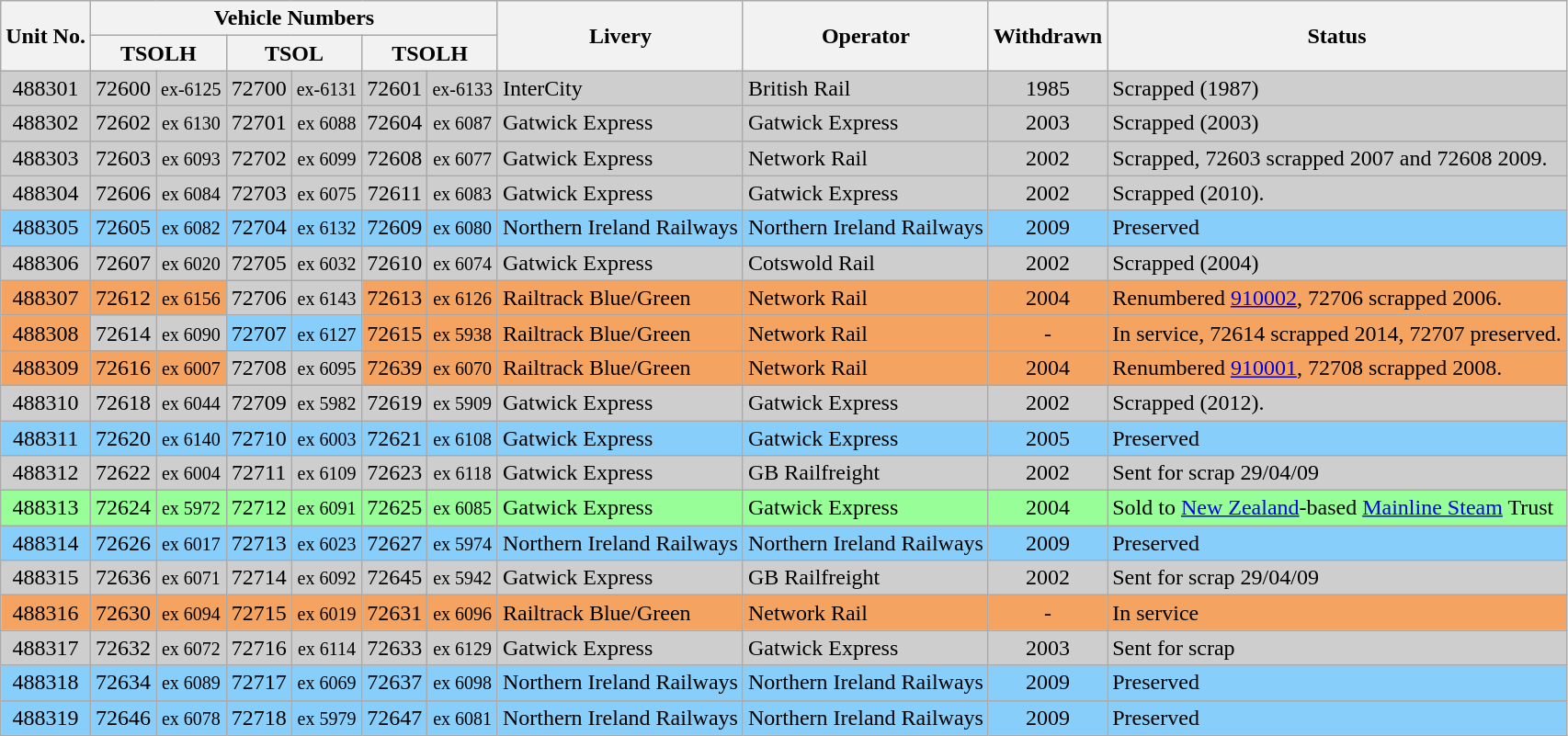<table class="wikitable">
<tr>
<th rowspan=2>Unit No.</th>
<th colspan=6>Vehicle Numbers</th>
<th align=left rowspan=2>Livery</th>
<th align=left rowspan=2>Operator</th>
<th rowspan=2>Withdrawn</th>
<th align=left rowspan=2>Status</th>
</tr>
<tr>
<th colspan=2>TSOLH</th>
<th colspan=2>TSOL</th>
<th colspan=2>TSOLH</th>
</tr>
<tr>
<td bgcolor=cecece align=center>488301</td>
<td bgcolor=cecece align=center>72600</td>
<td bgcolor=cecece align=center><small>ex-6125</small></td>
<td bgcolor=cecece align=center>72700</td>
<td bgcolor=cecece align=center><small>ex-6131</small></td>
<td bgcolor=cecece align=center>72601</td>
<td bgcolor=cecece align=center><small>ex-6133</small></td>
<td bgcolor=cecece>InterCity</td>
<td bgcolor=cecece>British Rail</td>
<td bgcolor=cecece align=center>1985</td>
<td bgcolor=cecece>Scrapped (1987)</td>
</tr>
<tr>
<td bgcolor=cecece align=center>488302</td>
<td bgcolor=cecece align=center>72602</td>
<td bgcolor=cecece align=center><small>ex 6130</small></td>
<td bgcolor=cecece align=center>72701</td>
<td bgcolor=cecece align=center><small>ex 6088</small></td>
<td bgcolor=cecece align=center>72604</td>
<td bgcolor=cecece align=center><small>ex 6087</small></td>
<td bgcolor=cecece>Gatwick Express</td>
<td bgcolor=cecece>Gatwick Express</td>
<td bgcolor=cecece align=center>2003</td>
<td bgcolor=cecece>Scrapped (2003)</td>
</tr>
<tr>
<td bgcolor=#cecece align=center>488303</td>
<td bgcolor=#cecece align=center>72603</td>
<td bgcolor=#cecece align=center><small>ex 6093</small></td>
<td bgcolor=#cecece align=center>72702</td>
<td bgcolor=#cecece align=center><small>ex 6099</small></td>
<td bgcolor=#cecece align=center>72608</td>
<td bgcolor=#cecece align=center><small>ex 6077</small></td>
<td bgcolor=#cecece>Gatwick Express</td>
<td bgcolor=#cecece>Network Rail</td>
<td bgcolor=#cecece align=center>2002</td>
<td bgcolor=#cecece>Scrapped, 72603 scrapped 2007 and 72608 2009.</td>
</tr>
<tr>
<td bgcolor=#cecece align=center>488304</td>
<td bgcolor=#cecece align=center>72606</td>
<td bgcolor=#cecece align=center><small>ex 6084</small></td>
<td bgcolor=#cecece align=center>72703</td>
<td bgcolor=#cecece align=center><small>ex 6075</small></td>
<td bgcolor=#cecece align=center>72611</td>
<td bgcolor=#cecece align=center><small>ex 6083</small></td>
<td bgcolor=#cecece>Gatwick Express</td>
<td bgcolor=#cecece>Gatwick Express</td>
<td bgcolor=#cecece align=center>2002</td>
<td bgcolor=#cecece>Scrapped (2010).</td>
</tr>
<tr>
<td bgcolor=#87cefa align=center>488305</td>
<td bgcolor=#87cefa align=center>72605</td>
<td bgcolor=#87cefa align=center><small>ex 6082</small></td>
<td bgcolor=#87cefa align=center>72704</td>
<td bgcolor=#87cefa align=center><small>ex 6132</small></td>
<td bgcolor=#87cefa align=center>72609</td>
<td bgcolor=#87cefa align=center><small>ex 6080</small></td>
<td bgcolor=#87cefa>Northern Ireland Railways</td>
<td bgcolor=#87cefa>Northern Ireland Railways</td>
<td bgcolor=#87cefa align=center>2009</td>
<td bgcolor=#87cefa>Preserved</td>
</tr>
<tr>
<td bgcolor=#cecece align=center>488306</td>
<td bgcolor=#cecece align=center>72607</td>
<td bgcolor=#cecece align=center><small>ex 6020</small></td>
<td bgcolor=#cecece align=center>72705</td>
<td bgcolor=#cecece align=center><small>ex 6032</small></td>
<td bgcolor=#cecece align=center>72610</td>
<td bgcolor=#cecece align=center><small>ex 6074</small></td>
<td bgcolor=#cecece>Gatwick Express</td>
<td bgcolor=#cecece>Cotswold Rail</td>
<td bgcolor=#cecece align=center>2002</td>
<td bgcolor=#cecece>Scrapped (2004)</td>
</tr>
<tr>
<td bgcolor=#f4a460 align=center>488307</td>
<td bgcolor=#f4a460 align=center>72612</td>
<td bgcolor=#f4a460 align=center><small>ex 6156</small></td>
<td bgcolor=#cecece align=center>72706</td>
<td bgcolor=#cecece align=center><small>ex 6143</small></td>
<td bgcolor=#f4a460 align=center>72613</td>
<td bgcolor=#f4a460 align=center><small>ex 6126</small></td>
<td bgcolor=#f4a460>Railtrack Blue/Green</td>
<td bgcolor=#f4a460>Network Rail</td>
<td bgcolor=#f4a460 align=center>2004</td>
<td bgcolor=#f4a460>Renumbered <a href='#'>910002</a>, 72706 scrapped 2006.</td>
</tr>
<tr>
<td bgcolor=#f4a460 align=center>488308</td>
<td bgcolor=#cecece align=center>72614</td>
<td bgcolor=#cecece align=center><small>ex 6090</small></td>
<td bgcolor=#87cefa align=center>72707</td>
<td bgcolor=#87cefa align=center><small>ex 6127</small></td>
<td bgcolor=#f4a460 align=center>72615</td>
<td bgcolor=#f4a460 align=center><small>ex 5938</small></td>
<td bgcolor=#f4a460>Railtrack Blue/Green</td>
<td bgcolor=#f4a460>Network Rail</td>
<td bgcolor=#f4a460 align=center>-</td>
<td bgcolor=#f4a460>In service, 72614 scrapped 2014, 72707 preserved.</td>
</tr>
<tr>
<td bgcolor=#f4a460 align=center>488309</td>
<td bgcolor=#f4a460 align=center>72616</td>
<td bgcolor=#f4a460 align=center><small>ex 6007</small></td>
<td bgcolor=#cecece align=center>72708</td>
<td bgcolor=#cecece align=center><small>ex 6095</small></td>
<td bgcolor=#f4a460 align=center>72639</td>
<td bgcolor=#f4a460 align=center><small>ex 6070</small></td>
<td bgcolor=#f4a460>Railtrack Blue/Green</td>
<td bgcolor=#f4a460>Network Rail</td>
<td bgcolor=#f4a460 align=center>2004</td>
<td bgcolor=#f4a460>Renumbered <a href='#'>910001</a>, 72708 scrapped 2008.</td>
</tr>
<tr>
<td bgcolor=#cecece align=center>488310</td>
<td bgcolor=#cecece align=center>72618</td>
<td bgcolor=#cecece align=center><small>ex 6044</small></td>
<td bgcolor=#cecece align=center>72709</td>
<td bgcolor=#cecece align=center><small>ex 5982</small></td>
<td bgcolor=#cecece align=center>72619</td>
<td bgcolor=#cecece align=center><small>ex 5909</small></td>
<td bgcolor=#cecece>Gatwick Express</td>
<td bgcolor=#cecece>Gatwick Express</td>
<td bgcolor=#cecece align=center>2002</td>
<td bgcolor=#cecece>Scrapped (2012).</td>
</tr>
<tr>
<td bgcolor=#87cefa align=center>488311</td>
<td bgcolor=#87cefa align=center>72620</td>
<td bgcolor=#87cefa align=center><small>ex 6140</small></td>
<td bgcolor=#87cefa align=center>72710</td>
<td bgcolor=#87cefa align=center><small>ex 6003</small></td>
<td bgcolor=#87cefa align=center>72621</td>
<td bgcolor=#87cefa align=center><small>ex 6108</small></td>
<td bgcolor=#87cefa>Gatwick Express</td>
<td bgcolor=#87cefa>Gatwick Express</td>
<td bgcolor=#87cefa align=center>2005</td>
<td bgcolor=#87cefa>Preserved</td>
</tr>
<tr>
<td bgcolor=#cecece align=center>488312</td>
<td bgcolor=#cecece align=center>72622</td>
<td bgcolor=#cecece align=center><small>ex 6004</small></td>
<td bgcolor=#cecece align=center>72711</td>
<td bgcolor=#cecece align=center><small>ex 6109</small></td>
<td bgcolor=#cecece align=center>72623</td>
<td bgcolor=#cecece align=center><small>ex 6118</small></td>
<td bgcolor=#cecece>Gatwick Express</td>
<td bgcolor=#cecece>GB Railfreight</td>
<td bgcolor=#cecece align=center>2002</td>
<td bgcolor=#cecece>Sent for scrap 29/04/09</td>
</tr>
<tr>
<td bgcolor=#98ff98 align=center>488313</td>
<td bgcolor=#98ff98 align=center>72624</td>
<td bgcolor=#98ff98 align=center><small>ex 5972</small></td>
<td bgcolor=#98ff98 align=center>72712</td>
<td bgcolor=#98ff98 align=center><small>ex 6091</small></td>
<td bgcolor=#98ff98 align=center>72625</td>
<td bgcolor=#98ff98 align=center><small>ex 6085</small></td>
<td bgcolor=#98ff98>Gatwick Express</td>
<td bgcolor=#98ff98>Gatwick Express</td>
<td bgcolor=#98ff98 align=center>2004</td>
<td bgcolor=#98ff98>Sold to <a href='#'>New Zealand</a>-based <a href='#'>Mainline Steam</a> Trust</td>
</tr>
<tr>
<td bgcolor=#87cefa align=center>488314</td>
<td bgcolor=#87cefa align=center>72626</td>
<td bgcolor=#87cefa align=center><small>ex 6017</small></td>
<td bgcolor=#87cefa align=center>72713</td>
<td bgcolor=#87cefa align=center><small>ex 6023</small></td>
<td bgcolor=#87cefa align=center>72627</td>
<td bgcolor=#87cefa align=center><small>ex 5974</small></td>
<td bgcolor=#87cefa>Northern Ireland Railways</td>
<td bgcolor=#87cefa>Northern Ireland Railways</td>
<td bgcolor=#87cefa align=center>2009</td>
<td bgcolor=#87cefa>Preserved</td>
</tr>
<tr>
<td bgcolor=#cecece align=center>488315</td>
<td bgcolor=#cecece align=center>72636</td>
<td bgcolor=#cecece align=center><small>ex 6071</small></td>
<td bgcolor=#cecece align=center>72714</td>
<td bgcolor=#cecece align=center><small>ex 6092</small></td>
<td bgcolor=#cecece align=center>72645</td>
<td bgcolor=#cecece align=center><small>ex 5942</small></td>
<td bgcolor=#cecece>Gatwick Express</td>
<td bgcolor=#cecece>GB Railfreight</td>
<td bgcolor=#cecece align=center>2002</td>
<td bgcolor=#cecece>Sent for scrap 29/04/09</td>
</tr>
<tr>
<td bgcolor=#f4a460 align=center>488316</td>
<td bgcolor=#f4a460 align=center>72630</td>
<td bgcolor=#f4a460 align=center><small>ex 6094</small></td>
<td bgcolor=#f4a460 align=center>72715</td>
<td bgcolor=#f4a460 align=center><small>ex 6019</small></td>
<td bgcolor=#f4a460 align=center>72631</td>
<td bgcolor=#f4a460 align=center><small>ex 6096</small></td>
<td bgcolor=#f4a460>Railtrack Blue/Green</td>
<td bgcolor=#f4a460>Network Rail</td>
<td bgcolor=#f4a460 align=center>-</td>
<td bgcolor=#f4a460>In service</td>
</tr>
<tr>
<td bgcolor=#cecece align=center>488317</td>
<td bgcolor=#cecece align=center>72632</td>
<td bgcolor=#cecece align=center><small>ex 6072</small></td>
<td bgcolor=#cecece align=center>72716</td>
<td bgcolor=#cecece align=center><small>ex 6114</small></td>
<td bgcolor=#cecece align=center>72633</td>
<td bgcolor=#cecece align=center><small>ex 6129</small></td>
<td bgcolor=#cecece>Gatwick Express</td>
<td bgcolor=#cecece>Gatwick Express</td>
<td bgcolor=#cecece align=center>2003</td>
<td bgcolor=#cecece>Sent for scrap</td>
</tr>
<tr>
<td bgcolor=#87cefa align=center>488318</td>
<td bgcolor=#87cefa align=center>72634</td>
<td bgcolor=#87cefa align=center><small>ex 6089</small></td>
<td bgcolor=#87cefa align=center>72717</td>
<td bgcolor=#87cefa align=center><small>ex 6069</small></td>
<td bgcolor=#87cefa align=center>72637</td>
<td bgcolor=#87cefa align=center><small>ex 6098</small></td>
<td bgcolor=#87cefa>Northern Ireland Railways</td>
<td bgcolor=#87cefa>Northern Ireland Railways</td>
<td bgcolor=#87cefa align=center>2009</td>
<td bgcolor=#87cefa>Preserved</td>
</tr>
<tr>
<td bgcolor=#87cefa align=center>488319</td>
<td bgcolor=#87cefa align=center>72646</td>
<td bgcolor=#87cefa align=center><small>ex 6078</small></td>
<td bgcolor=#87cefa align=center>72718</td>
<td bgcolor=#87cefa align=center><small>ex 5979</small></td>
<td bgcolor=#87cefa align=center>72647</td>
<td bgcolor=#87cefa align=center><small>ex 6081</small></td>
<td bgcolor=#87cefa>Northern Ireland Railways</td>
<td bgcolor=#87cefa>Northern Ireland Railways</td>
<td bgcolor=#87cefa align=center>2009</td>
<td bgcolor=#87cefa>Preserved</td>
</tr>
</table>
